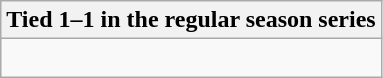<table class="wikitable collapsible collapsed">
<tr>
<th>Tied 1–1 in the regular season series</th>
</tr>
<tr>
<td><br>
</td>
</tr>
</table>
